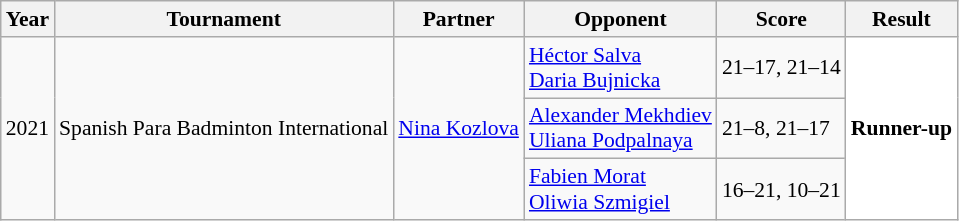<table class="sortable wikitable" style="font-size: 90%;">
<tr>
<th>Year</th>
<th>Tournament</th>
<th>Partner</th>
<th>Opponent</th>
<th>Score</th>
<th>Result</th>
</tr>
<tr>
<td rowspan="3" align="center">2021</td>
<td rowspan="3" align="left">Spanish Para Badminton International</td>
<td rowspan="3" align="left"> <a href='#'>Nina Kozlova</a></td>
<td align="left"> <a href='#'>Héctor Salva</a><br> <a href='#'>Daria Bujnicka</a></td>
<td align="left">21–17, 21–14</td>
<td rowspan="3" style="text-align:left; background:white"> <strong>Runner-up</strong></td>
</tr>
<tr>
<td> <a href='#'>Alexander Mekhdiev</a><br> <a href='#'>Uliana Podpalnaya</a></td>
<td>21–8, 21–17</td>
</tr>
<tr>
<td> <a href='#'>Fabien Morat</a><br> <a href='#'>Oliwia Szmigiel</a></td>
<td>16–21, 10–21</td>
</tr>
</table>
